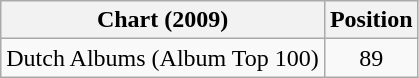<table class="wikitable">
<tr>
<th>Chart (2009)</th>
<th>Position</th>
</tr>
<tr>
<td>Dutch Albums (Album Top 100)</td>
<td style="text-align:center;">89</td>
</tr>
</table>
